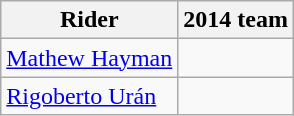<table class="wikitable">
<tr>
<th>Rider</th>
<th>2014 team</th>
</tr>
<tr>
<td><a href='#'>Mathew Hayman</a></td>
<td></td>
</tr>
<tr>
<td><a href='#'>Rigoberto Urán</a></td>
<td></td>
</tr>
</table>
